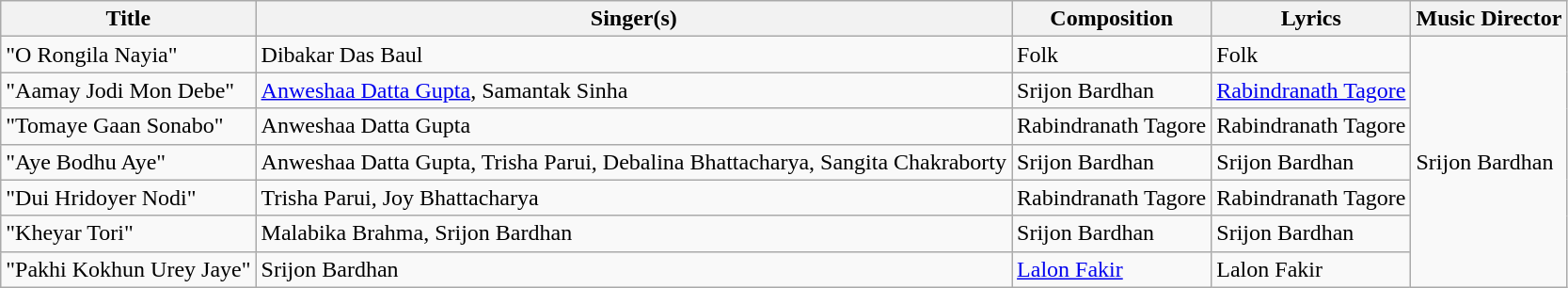<table class="wikitable">
<tr>
<th>Title</th>
<th>Singer(s)</th>
<th>Composition</th>
<th>Lyrics</th>
<th>Music Director</th>
</tr>
<tr>
<td>"O Rongila Nayia"</td>
<td>Dibakar Das Baul</td>
<td>Folk</td>
<td>Folk</td>
<td rowspan="7">Srijon Bardhan</td>
</tr>
<tr>
<td>"Aamay Jodi Mon Debe"</td>
<td><a href='#'>Anweshaa Datta Gupta</a>, Samantak Sinha</td>
<td>Srijon Bardhan</td>
<td><a href='#'>Rabindranath Tagore</a></td>
</tr>
<tr>
<td>"Tomaye Gaan Sonabo"</td>
<td>Anweshaa Datta Gupta</td>
<td>Rabindranath Tagore</td>
<td>Rabindranath Tagore</td>
</tr>
<tr>
<td>"Aye Bodhu Aye"</td>
<td>Anweshaa Datta Gupta, Trisha Parui, Debalina Bhattacharya, Sangita Chakraborty</td>
<td>Srijon Bardhan</td>
<td>Srijon Bardhan</td>
</tr>
<tr>
<td>"Dui Hridoyer Nodi"</td>
<td>Trisha Parui, Joy Bhattacharya</td>
<td>Rabindranath Tagore</td>
<td>Rabindranath Tagore</td>
</tr>
<tr>
<td>"Kheyar Tori"</td>
<td>Malabika Brahma, Srijon Bardhan</td>
<td>Srijon Bardhan</td>
<td>Srijon Bardhan</td>
</tr>
<tr>
<td>"Pakhi Kokhun Urey Jaye"</td>
<td>Srijon Bardhan</td>
<td><a href='#'>Lalon Fakir</a></td>
<td>Lalon Fakir</td>
</tr>
</table>
